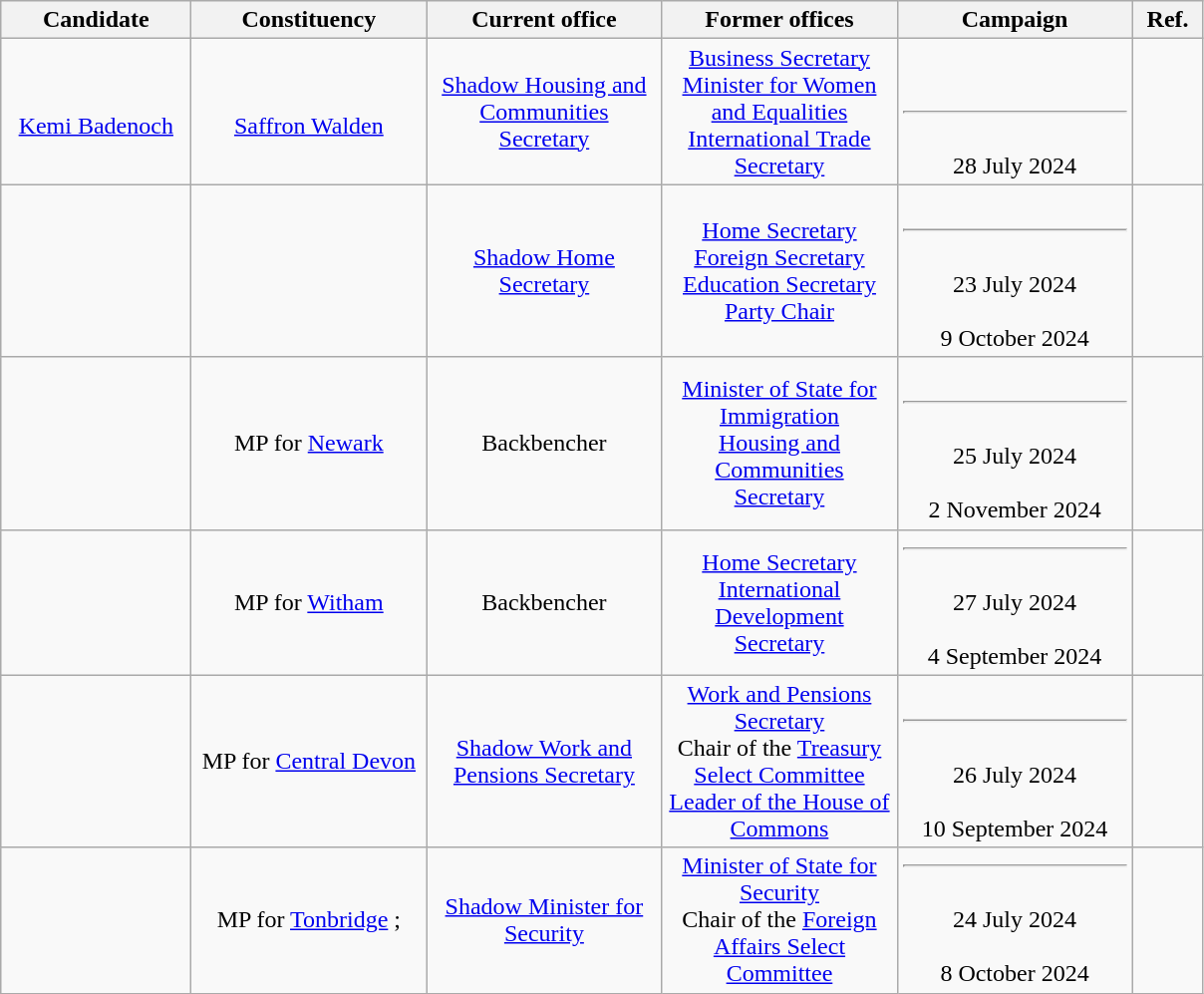<table class="wikitable sortable" style="text-align:center">
<tr>
<th scope="col" style="width: 120px">Candidate</th>
<th scope="col" style="width: 150px">Constituency</th>
<th scope="col" style="width: 150px">Current office</th>
<th scope="col" style="width: 150px">Former offices</th>
<th scope="col" style="width: 150px">Campaign</th>
<th scope="col" style="width: 40px" class="unsortable">Ref.</th>
</tr>
<tr>
<td><br><a href='#'>Kemi Badenoch</a></td>
<td><br><a href='#'>Saffron Walden</a> </td>
<td><a href='#'>Shadow Housing and Communities Secretary</a> </td>
<td><a href='#'>Business Secretary</a> <br><a href='#'>Minister for Women and Equalities</a> <br><a href='#'>International Trade Secretary</a> </td>
<td><br><br><hr><br>28 July 2024
<br></td>
<td></td>
</tr>
<tr>
<td></td>
<td></td>
<td><a href='#'>Shadow Home Secretary</a> </td>
<td><a href='#'>Home Secretary</a> <br><a href='#'>Foreign Secretary</a> <br><a href='#'>Education Secretary</a> <br><a href='#'>Party Chair</a> </td>
<td><br><hr><br>23 July 2024<br><br>9 October 2024</td>
<td></td>
</tr>
<tr>
<td></td>
<td>MP for <a href='#'>Newark</a> </td>
<td>Backbencher</td>
<td><a href='#'>Minister of State for Immigration</a> <br><a href='#'>Housing and Communities Secretary</a> </td>
<td><br><hr><br>25 July 2024<br><br>2 November 2024</td>
<td></td>
</tr>
<tr>
<td></td>
<td>MP for <a href='#'>Witham</a> </td>
<td>Backbencher</td>
<td><a href='#'>Home Secretary</a> <br><a href='#'>International Development Secretary</a> </td>
<td><hr><br>27 July 2024<br><br>4 September 2024</td>
<td></td>
</tr>
<tr>
<td></td>
<td>MP for <a href='#'>Central Devon</a> </td>
<td><a href='#'>Shadow Work and Pensions Secretary</a> </td>
<td><a href='#'>Work and Pensions Secretary</a> <br>Chair of the <a href='#'>Treasury Select Committee</a> <br><a href='#'>Leader of the House of Commons</a> </td>
<td><br><hr><br>26 July 2024<br><br>10 September 2024</td>
<td></td>
</tr>
<tr>
<td></td>
<td>MP for <a href='#'>Tonbridge</a> ;<br></td>
<td><a href='#'>Shadow Minister for Security</a> </td>
<td><a href='#'>Minister of State for Security</a> <br>Chair of the <a href='#'>Foreign Affairs Select Committee</a> </td>
<td><hr><br>24 July 2024<br><br>8 October 2024</td>
<td></td>
</tr>
</table>
